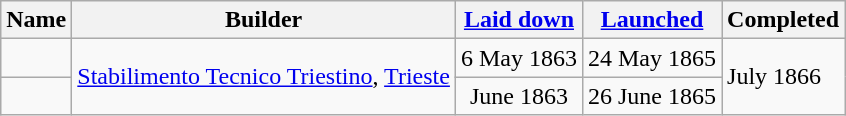<table class=wikitable>
<tr valign=top>
<th>Name</th>
<th>Builder</th>
<th><a href='#'>Laid down</a></th>
<th><a href='#'>Launched</a></th>
<th>Completed</th>
</tr>
<tr valign=middle>
<td></td>
<td rowspan="3"><a href='#'>Stabilimento Tecnico Triestino</a>, <a href='#'>Trieste</a></td>
<td align=center>6 May 1863</td>
<td align=center>24 May 1865</td>
<td rowspan="2">July 1866</td>
</tr>
<tr valign=middle>
<td></td>
<td align=center>June 1863</td>
<td align=center>26 June 1865</td>
</tr>
</table>
